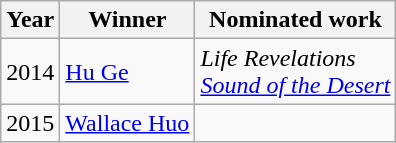<table class="wikitable">
<tr>
<th>Year</th>
<th>Winner</th>
<th>Nominated work</th>
</tr>
<tr>
<td>2014</td>
<td><a href='#'>Hu Ge</a></td>
<td><em>Life Revelations</em><br><em><a href='#'>Sound of the Desert</a></em></td>
</tr>
<tr>
<td>2015</td>
<td><a href='#'>Wallace Huo</a></td>
<td></td>
</tr>
</table>
